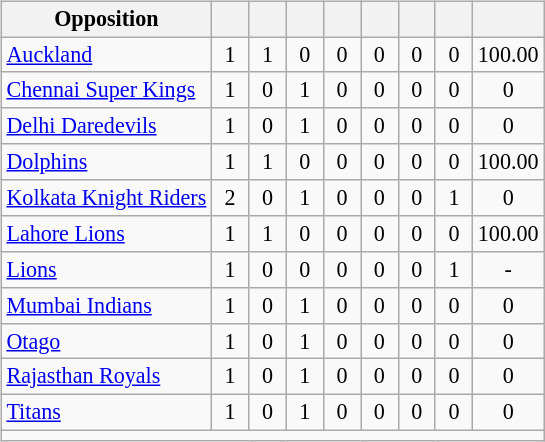<table class="wikitable sortable" style="text-align:center; margin-left:15px; font-size:92%; float:left">
<tr>
<th>Opposition</th>
<th width=18></th>
<th width=18></th>
<th width=18></th>
<th width=18></th>
<th width=18></th>
<th width=18></th>
<th width=18></th>
<th width=20></th>
</tr>
<tr>
<td style="text-align:left;"><a href='#'>Auckland</a></td>
<td>1</td>
<td>1</td>
<td>0</td>
<td>0</td>
<td>0</td>
<td>0</td>
<td>0</td>
<td>100.00</td>
</tr>
<tr>
<td style="text-align:left;"><a href='#'>Chennai Super Kings</a></td>
<td>1</td>
<td>0</td>
<td>1</td>
<td>0</td>
<td>0</td>
<td>0</td>
<td>0</td>
<td>0</td>
</tr>
<tr>
<td style="text-align:left;"><a href='#'>Delhi Daredevils</a></td>
<td>1</td>
<td>0</td>
<td>1</td>
<td>0</td>
<td>0</td>
<td>0</td>
<td>0</td>
<td>0</td>
</tr>
<tr>
<td style="text-align:left;"><a href='#'>Dolphins</a></td>
<td>1</td>
<td>1</td>
<td>0</td>
<td>0</td>
<td>0</td>
<td>0</td>
<td>0</td>
<td>100.00</td>
</tr>
<tr>
<td style="text-align:left;"><a href='#'>Kolkata Knight Riders</a></td>
<td>2</td>
<td>0</td>
<td>1</td>
<td>0</td>
<td>0</td>
<td>0</td>
<td>1</td>
<td>0</td>
</tr>
<tr>
<td style="text-align:left;"><a href='#'>Lahore Lions</a></td>
<td>1</td>
<td>1</td>
<td>0</td>
<td>0</td>
<td>0</td>
<td>0</td>
<td>0</td>
<td>100.00</td>
</tr>
<tr>
<td style="text-align:left;"><a href='#'>Lions</a></td>
<td>1</td>
<td>0</td>
<td>0</td>
<td>0</td>
<td>0</td>
<td>0</td>
<td>1</td>
<td>-</td>
</tr>
<tr>
<td style="text-align:left;"><a href='#'>Mumbai Indians</a></td>
<td>1</td>
<td>0</td>
<td>1</td>
<td>0</td>
<td>0</td>
<td>0</td>
<td>0</td>
<td>0</td>
</tr>
<tr>
<td style="text-align:left;"><a href='#'>Otago</a></td>
<td>1</td>
<td>0</td>
<td>1</td>
<td>0</td>
<td>0</td>
<td>0</td>
<td>0</td>
<td>0</td>
</tr>
<tr>
<td style="text-align:left;"><a href='#'>Rajasthan Royals</a></td>
<td>1</td>
<td>0</td>
<td>1</td>
<td>0</td>
<td>0</td>
<td>0</td>
<td>0</td>
<td>0</td>
</tr>
<tr>
<td style="text-align:left;"><a href='#'>Titans</a></td>
<td>1</td>
<td>0</td>
<td>1</td>
<td>0</td>
<td>0</td>
<td>0</td>
<td>0</td>
<td>0</td>
</tr>
<tr>
<td colspan="9"></td>
</tr>
</table>
